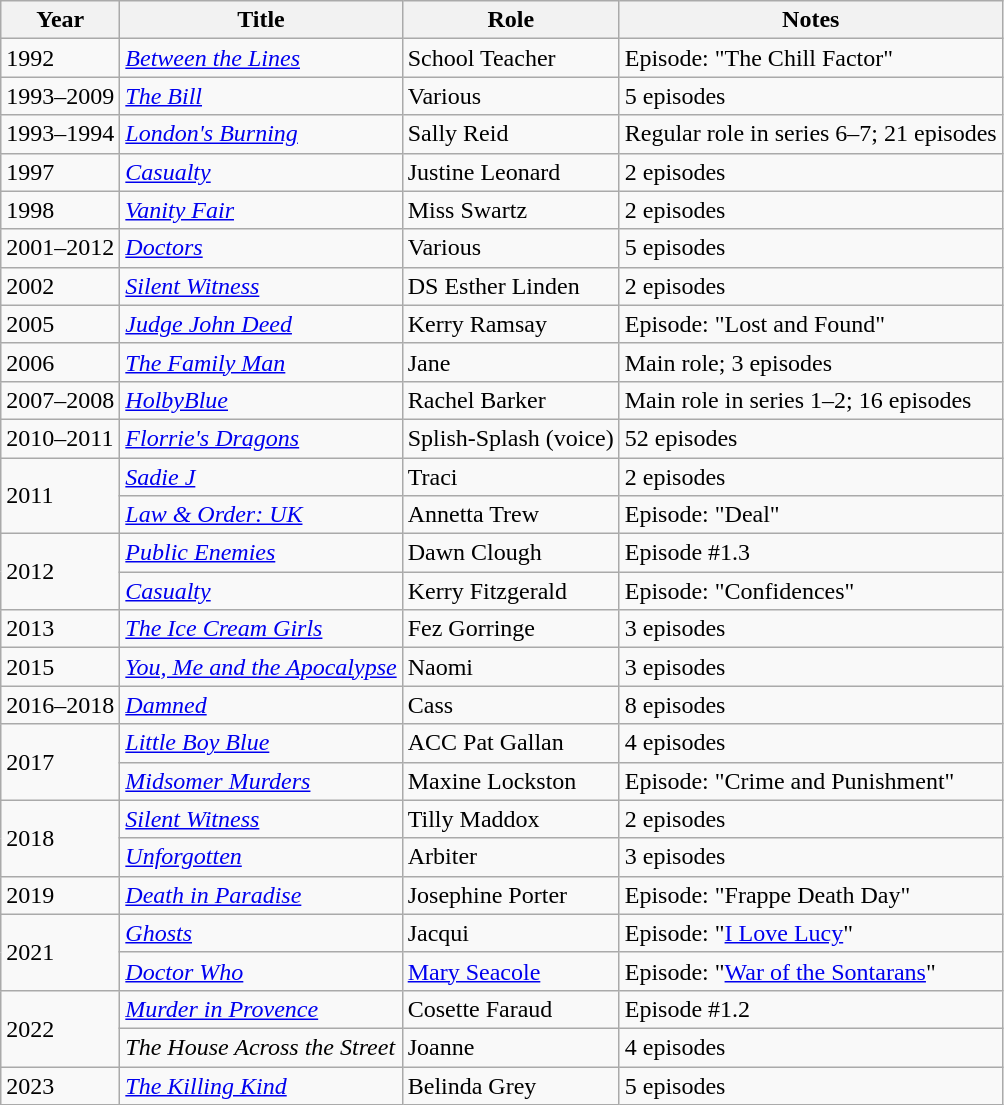<table class="wikitable sortable">
<tr>
<th>Year</th>
<th>Title</th>
<th>Role</th>
<th class="unsortable">Notes</th>
</tr>
<tr>
<td>1992</td>
<td><em><a href='#'>Between the Lines</a></em></td>
<td>School Teacher</td>
<td>Episode: "The Chill Factor"</td>
</tr>
<tr>
<td>1993–2009</td>
<td><em><a href='#'>The Bill</a></em></td>
<td>Various</td>
<td>5 episodes</td>
</tr>
<tr>
<td>1993–1994</td>
<td><a href='#'><em>London's Burning</em></a></td>
<td>Sally Reid</td>
<td>Regular role in series 6–7; 21 episodes</td>
</tr>
<tr>
<td>1997</td>
<td><em><a href='#'>Casualty</a></em></td>
<td>Justine Leonard</td>
<td>2 episodes</td>
</tr>
<tr>
<td>1998</td>
<td><em><a href='#'>Vanity Fair</a></em></td>
<td>Miss Swartz</td>
<td>2 episodes</td>
</tr>
<tr>
<td>2001–2012</td>
<td><em><a href='#'>Doctors</a></em></td>
<td>Various</td>
<td>5 episodes</td>
</tr>
<tr>
<td>2002</td>
<td><em><a href='#'>Silent Witness</a></em></td>
<td>DS Esther Linden</td>
<td>2 episodes</td>
</tr>
<tr>
<td>2005</td>
<td><em><a href='#'>Judge John Deed</a></em></td>
<td>Kerry Ramsay</td>
<td>Episode: "Lost and Found"</td>
</tr>
<tr>
<td>2006</td>
<td><a href='#'><em>The Family Man</em></a></td>
<td>Jane</td>
<td>Main role; 3 episodes</td>
</tr>
<tr>
<td>2007–2008</td>
<td><em><a href='#'>HolbyBlue</a></em></td>
<td>Rachel Barker</td>
<td>Main role in series 1–2; 16 episodes</td>
</tr>
<tr>
<td>2010–2011</td>
<td><em><a href='#'>Florrie's Dragons</a></em></td>
<td>Splish-Splash (voice)</td>
<td>52 episodes</td>
</tr>
<tr>
<td rowspan="2">2011</td>
<td><em><a href='#'>Sadie J</a></em></td>
<td>Traci</td>
<td>2 episodes</td>
</tr>
<tr>
<td><em><a href='#'>Law & Order: UK</a></em></td>
<td>Annetta Trew</td>
<td>Episode: "Deal"</td>
</tr>
<tr>
<td rowspan="2">2012</td>
<td><em><a href='#'>Public Enemies</a></em></td>
<td>Dawn Clough</td>
<td>Episode #1.3</td>
</tr>
<tr>
<td><em><a href='#'>Casualty</a></em></td>
<td>Kerry Fitzgerald</td>
<td>Episode: "Confidences"</td>
</tr>
<tr>
<td>2013</td>
<td><em><a href='#'>The Ice Cream Girls</a></em></td>
<td>Fez Gorringe</td>
<td>3 episodes</td>
</tr>
<tr>
<td>2015</td>
<td><em><a href='#'>You, Me and the Apocalypse</a></em></td>
<td>Naomi</td>
<td>3 episodes</td>
</tr>
<tr>
<td>2016–2018</td>
<td><em><a href='#'>Damned</a></em></td>
<td>Cass</td>
<td>8 episodes</td>
</tr>
<tr>
<td rowspan="2">2017</td>
<td><em><a href='#'>Little Boy Blue</a></em></td>
<td>ACC Pat Gallan</td>
<td>4 episodes</td>
</tr>
<tr>
<td><em><a href='#'>Midsomer Murders</a></em></td>
<td>Maxine Lockston</td>
<td>Episode: "Crime and Punishment"</td>
</tr>
<tr>
<td rowspan="2">2018</td>
<td><em><a href='#'>Silent Witness</a></em></td>
<td>Tilly Maddox</td>
<td>2 episodes</td>
</tr>
<tr>
<td><em><a href='#'>Unforgotten</a></em></td>
<td>Arbiter</td>
<td>3 episodes</td>
</tr>
<tr>
<td>2019</td>
<td><em><a href='#'>Death in Paradise</a></em></td>
<td>Josephine Porter</td>
<td>Episode: "Frappe Death Day"</td>
</tr>
<tr>
<td rowspan="2">2021</td>
<td><em><a href='#'>Ghosts</a></em></td>
<td>Jacqui</td>
<td>Episode: "<a href='#'>I Love Lucy</a>"</td>
</tr>
<tr>
<td><em><a href='#'>Doctor Who</a></em></td>
<td><a href='#'>Mary Seacole</a></td>
<td>Episode: "<a href='#'>War of the Sontarans</a>"</td>
</tr>
<tr>
<td rowspan="2">2022</td>
<td><em><a href='#'>Murder in Provence</a></em></td>
<td>Cosette Faraud</td>
<td>Episode #1.2</td>
</tr>
<tr>
<td><em>The House Across the Street</em></td>
<td>Joanne</td>
<td>4 episodes</td>
</tr>
<tr>
<td>2023</td>
<td><em><a href='#'>The Killing Kind</a></em></td>
<td>Belinda Grey</td>
<td>5 episodes</td>
</tr>
</table>
